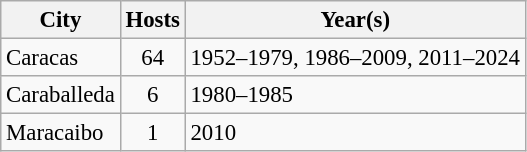<table class="wikitable sortable" style="font-size: 95%;">
<tr>
<th>City</th>
<th>Hosts</th>
<th>Year(s)</th>
</tr>
<tr>
<td>Caracas</td>
<td align="center">64</td>
<td>1952–1979, 1986–2009, 2011–2024</td>
</tr>
<tr>
<td>Caraballeda</td>
<td align="center">6</td>
<td>1980–1985</td>
</tr>
<tr>
<td>Maracaibo</td>
<td align="center">1</td>
<td>2010</td>
</tr>
</table>
